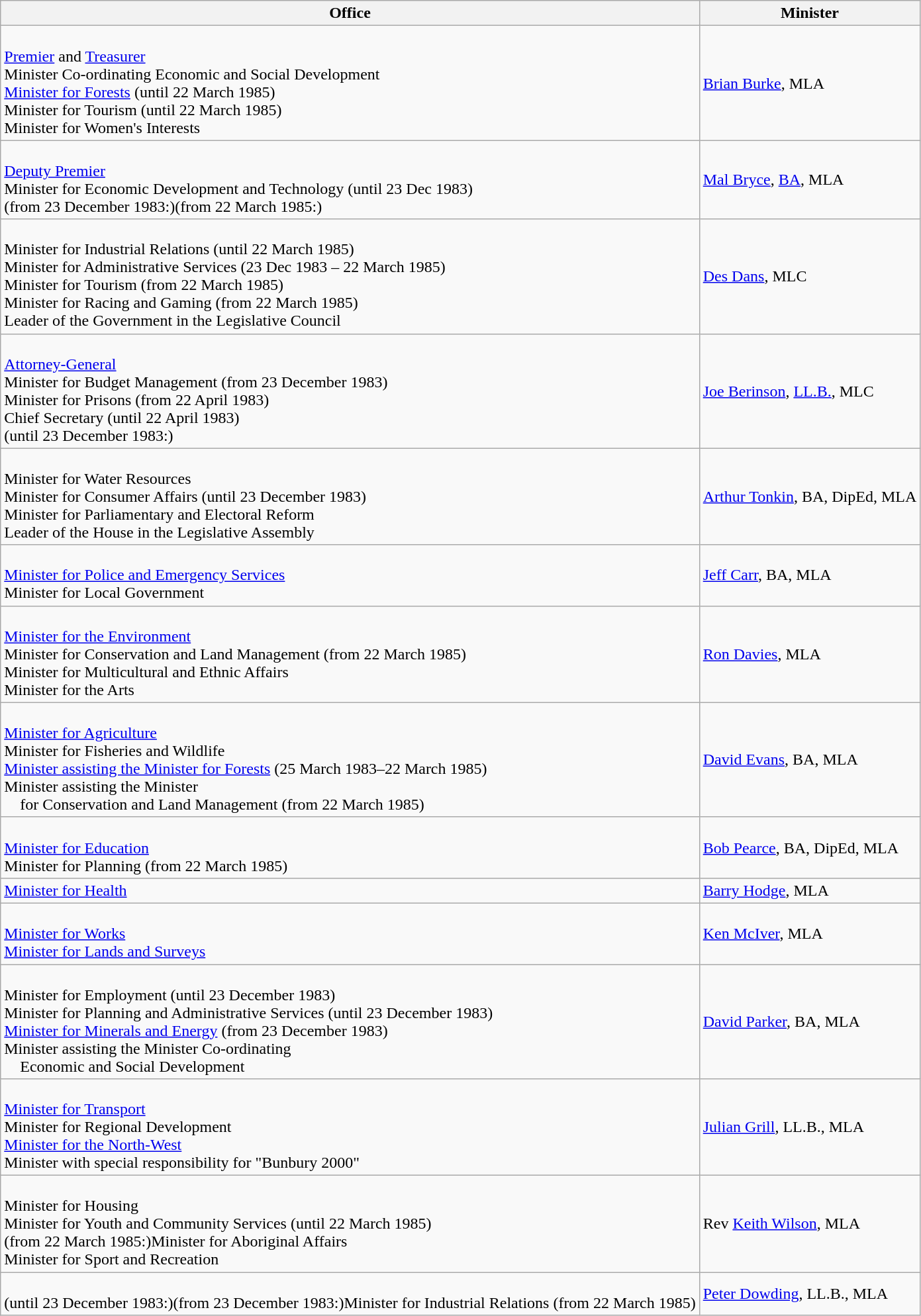<table class="wikitable">
<tr>
<th>Office</th>
<th>Minister</th>
</tr>
<tr>
<td><br><a href='#'>Premier</a> and <a href='#'>Treasurer</a><br>
Minister Co-ordinating Economic and Social Development<br>
<a href='#'>Minister for Forests</a> (until 22 March 1985)<br>
Minister for Tourism (until 22 March 1985)<br>
Minister for Women's Interests</td>
<td><a href='#'>Brian Burke</a>, MLA</td>
</tr>
<tr>
<td><br><a href='#'>Deputy Premier</a><br>
Minister for Economic Development and Technology (until 23 Dec 1983)<br>(from 23 December 1983:)(from 22 March 1985:)</td>
<td><a href='#'>Mal Bryce</a>, <a href='#'>BA</a>, MLA</td>
</tr>
<tr>
<td><br>Minister for Industrial Relations (until 22 March 1985)<br>
Minister for Administrative Services (23 Dec 1983 – 22 March 1985)<br>
Minister for Tourism (from 22 March 1985)<br>
Minister for Racing and Gaming (from 22 March 1985)<br>
Leader of the Government in the Legislative Council</td>
<td><a href='#'>Des Dans</a>, MLC</td>
</tr>
<tr>
<td><br><a href='#'>Attorney-General</a><br>
Minister for Budget Management (from 23 December 1983)<br>
Minister for Prisons (from 22 April 1983)<br>
Chief Secretary (until 22 April 1983)<br>(until 23 December 1983:)<br></td>
<td><a href='#'>Joe Berinson</a>, <a href='#'>LL.B.</a>, MLC</td>
</tr>
<tr>
<td><br>Minister for Water Resources<br>
Minister for Consumer Affairs (until 23 December 1983)<br>
Minister for Parliamentary and Electoral Reform<br>
Leader of the House in the Legislative Assembly</td>
<td><a href='#'>Arthur Tonkin</a>, BA, DipEd, MLA</td>
</tr>
<tr>
<td><br><a href='#'>Minister for Police and Emergency Services</a><br>
Minister for Local Government</td>
<td><a href='#'>Jeff Carr</a>, BA, MLA</td>
</tr>
<tr>
<td><br><a href='#'>Minister for the Environment</a><br>
Minister for Conservation and Land Management (from 22 March 1985)<br>
Minister for Multicultural and Ethnic Affairs<br>
Minister for the Arts</td>
<td><a href='#'>Ron Davies</a>, MLA</td>
</tr>
<tr>
<td><br><a href='#'>Minister for Agriculture</a><br>
Minister for Fisheries and Wildlife<br>
<a href='#'>Minister assisting the Minister for Forests</a> (25 March 1983–22 March 1985)<br>
Minister assisting the Minister<br>    for Conservation and Land Management (from 22 March 1985)</td>
<td><a href='#'>David Evans</a>, BA, MLA</td>
</tr>
<tr>
<td><br><a href='#'>Minister for Education</a><br>
Minister for Planning (from 22 March 1985)</td>
<td><a href='#'>Bob Pearce</a>, BA, DipEd, MLA</td>
</tr>
<tr>
<td><a href='#'>Minister for Health</a></td>
<td><a href='#'>Barry Hodge</a>, MLA</td>
</tr>
<tr>
<td><br><a href='#'>Minister for Works</a><br>
<a href='#'>Minister for Lands and Surveys</a></td>
<td><a href='#'>Ken McIver</a>, MLA</td>
</tr>
<tr>
<td><br>Minister for Employment (until 23 December 1983)<br>
Minister for Planning and Administrative Services (until 23 December 1983)<br>
<a href='#'>Minister for Minerals and Energy</a> (from 23 December 1983)<br>
Minister assisting the Minister Co-ordinating<br>    Economic and Social Development</td>
<td><a href='#'>David Parker</a>, BA, MLA</td>
</tr>
<tr>
<td><br><a href='#'>Minister for Transport</a><br>
Minister for Regional Development<br>
<a href='#'>Minister for the North-West</a><br>
Minister with special responsibility for "Bunbury 2000"</td>
<td><a href='#'>Julian Grill</a>, LL.B., MLA</td>
</tr>
<tr>
<td><br>Minister for Housing<br>
Minister for Youth and Community Services (until 22 March 1985)<br>
(from 22 March 1985:)Minister for Aboriginal Affairs<br>
Minister for Sport and Recreation</td>
<td>Rev <a href='#'>Keith Wilson</a>, MLA</td>
</tr>
<tr>
<td><br>(until 23 December 1983:)(from 23 December 1983:)Minister for Industrial Relations (from 22 March 1985)</td>
<td><a href='#'>Peter Dowding</a>, LL.B., MLA</td>
</tr>
</table>
